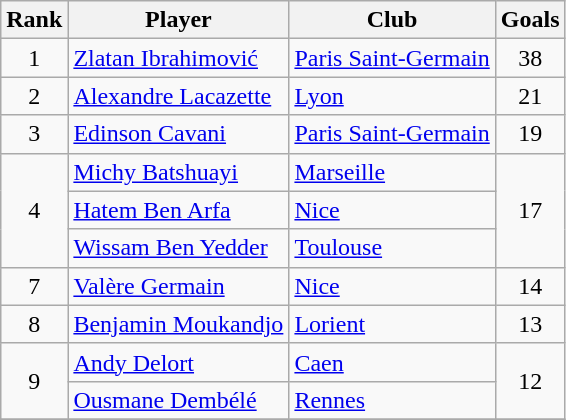<table class="wikitable" style="text-align:center">
<tr>
<th>Rank</th>
<th>Player</th>
<th>Club</th>
<th>Goals</th>
</tr>
<tr>
<td>1</td>
<td align="left"> <a href='#'>Zlatan Ibrahimović</a></td>
<td align="left"><a href='#'>Paris Saint-Germain</a></td>
<td>38</td>
</tr>
<tr>
<td>2</td>
<td align="left"> <a href='#'>Alexandre Lacazette</a></td>
<td align="left"><a href='#'>Lyon</a></td>
<td>21</td>
</tr>
<tr>
<td>3</td>
<td align="left"> <a href='#'>Edinson Cavani</a></td>
<td align="left"><a href='#'>Paris Saint-Germain</a></td>
<td>19</td>
</tr>
<tr>
<td rowspan="3">4</td>
<td align="left"> <a href='#'>Michy Batshuayi</a></td>
<td align="left"><a href='#'>Marseille</a></td>
<td rowspan="3">17</td>
</tr>
<tr>
<td align="left"> <a href='#'>Hatem Ben Arfa</a></td>
<td align="left"><a href='#'>Nice</a></td>
</tr>
<tr>
<td align="left"> <a href='#'>Wissam Ben Yedder</a></td>
<td align="left"><a href='#'>Toulouse</a></td>
</tr>
<tr>
<td>7</td>
<td align="left"> <a href='#'>Valère Germain</a></td>
<td align="left"><a href='#'>Nice</a></td>
<td>14</td>
</tr>
<tr>
<td>8</td>
<td align="left"> <a href='#'>Benjamin Moukandjo</a></td>
<td align="left"><a href='#'>Lorient</a></td>
<td>13</td>
</tr>
<tr>
<td rowspan="2">9</td>
<td align="left"> <a href='#'>Andy Delort</a></td>
<td align="left"><a href='#'>Caen</a></td>
<td rowspan="2">12</td>
</tr>
<tr>
<td align="left"> <a href='#'>Ousmane Dembélé</a></td>
<td align="left"><a href='#'>Rennes</a></td>
</tr>
<tr>
</tr>
</table>
